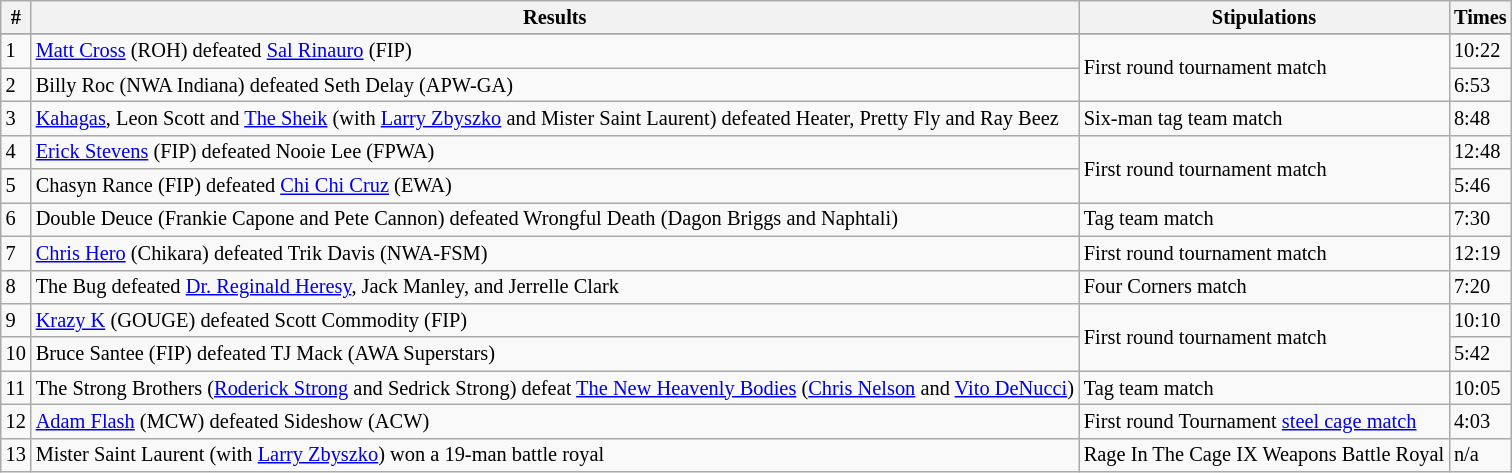<table style="font-size: 85%" class="wikitable sortable">
<tr>
<th><strong>#</strong></th>
<th><strong>Results</strong></th>
<th><strong>Stipulations</strong></th>
<th><strong>Times</strong></th>
</tr>
<tr>
</tr>
<tr>
<td>1</td>
<td><a href='#'>Matt Cross</a> (ROH) defeated <a href='#'>Sal Rinauro</a> (FIP)</td>
<td rowspan="2">First round tournament match</td>
<td>10:22</td>
</tr>
<tr>
<td>2</td>
<td>Billy Roc (NWA Indiana) defeated Seth Delay (APW-GA)</td>
<td>6:53</td>
</tr>
<tr>
<td>3</td>
<td><a href='#'>Kahagas</a>, Leon Scott and <a href='#'>The Sheik</a> (with <a href='#'>Larry Zbyszko</a> and Mister Saint Laurent) defeated Heater, Pretty Fly and Ray Beez</td>
<td>Six-man tag team match</td>
<td>8:48</td>
</tr>
<tr>
<td>4</td>
<td><a href='#'>Erick Stevens</a> (FIP) defeated Nooie Lee (FPWA)</td>
<td rowspan="2">First round tournament match</td>
<td>12:48</td>
</tr>
<tr>
<td>5</td>
<td>Chasyn Rance (FIP) defeated <a href='#'>Chi Chi Cruz</a> (EWA)</td>
<td>5:46</td>
</tr>
<tr>
<td>6</td>
<td>Double Deuce (Frankie Capone and Pete Cannon) defeated Wrongful Death (Dagon Briggs and Naphtali)</td>
<td>Tag team match</td>
<td>7:30</td>
</tr>
<tr>
<td>7</td>
<td><a href='#'>Chris Hero</a> (Chikara) defeated Trik Davis (NWA-FSM)</td>
<td>First round tournament match</td>
<td>12:19</td>
</tr>
<tr>
<td>8</td>
<td>The Bug defeated <a href='#'>Dr. Reginald Heresy</a>, Jack Manley, and Jerrelle Clark</td>
<td>Four Corners match</td>
<td>7:20</td>
</tr>
<tr>
<td>9</td>
<td><a href='#'>Krazy K</a> (GOUGE) defeated Scott Commodity (FIP)</td>
<td rowspan="2">First round tournament match</td>
<td>10:10</td>
</tr>
<tr>
<td>10</td>
<td>Bruce Santee (FIP) defeated TJ Mack (AWA Superstars)</td>
<td>5:42</td>
</tr>
<tr>
<td>11</td>
<td>The Strong Brothers (<a href='#'>Roderick Strong</a> and Sedrick Strong) defeat <a href='#'>The New Heavenly Bodies</a> (<a href='#'>Chris Nelson</a> and <a href='#'>Vito DeNucci</a>)</td>
<td>Tag team match</td>
<td>10:05</td>
</tr>
<tr>
<td>12</td>
<td><a href='#'>Adam Flash</a> (MCW) defeated Sideshow (ACW)</td>
<td>First round Tournament <a href='#'>steel cage match</a></td>
<td>4:03</td>
</tr>
<tr>
<td>13</td>
<td>Mister Saint Laurent (with <a href='#'>Larry Zbyszko</a>) won a 19-man battle royal</td>
<td>Rage In The Cage IX Weapons Battle Royal</td>
<td>n/a</td>
</tr>
</table>
